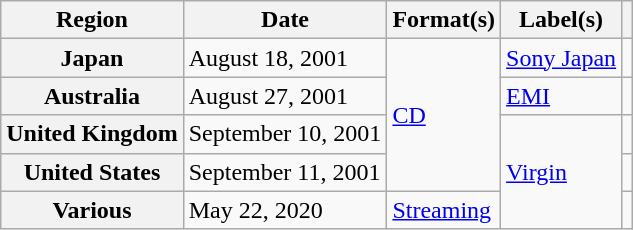<table class="wikitable sortable plainrowheaders" style="text-align:left">
<tr>
<th scope="col">Region</th>
<th scope="col">Date</th>
<th scope="col">Format(s)</th>
<th scope="col">Label(s)</th>
<th scope="col"></th>
</tr>
<tr>
<th scope="row">Japan</th>
<td>August 18, 2001</td>
<td rowspan="4"><a href='#'>CD</a></td>
<td><a href='#'>Sony Japan</a></td>
<td></td>
</tr>
<tr>
<th scope="row">Australia</th>
<td>August 27, 2001</td>
<td><a href='#'>EMI</a></td>
<td></td>
</tr>
<tr>
<th scope="row">United Kingdom</th>
<td>September 10, 2001</td>
<td rowspan="3"><a href='#'>Virgin</a></td>
<td></td>
</tr>
<tr>
<th scope="row">United States</th>
<td>September 11, 2001</td>
<td></td>
</tr>
<tr>
<th scope="row">Various</th>
<td>May 22, 2020</td>
<td><a href='#'>Streaming</a></td>
<td></td>
</tr>
</table>
